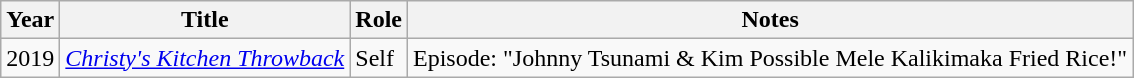<table class="wikitable sortable">
<tr>
<th>Year</th>
<th>Title</th>
<th>Role</th>
<th>Notes</th>
</tr>
<tr>
<td>2019</td>
<td><em><a href='#'>Christy's Kitchen Throwback</a></em></td>
<td>Self</td>
<td>Episode: "Johnny Tsunami & Kim Possible Mele Kalikimaka Fried Rice!"</td>
</tr>
</table>
